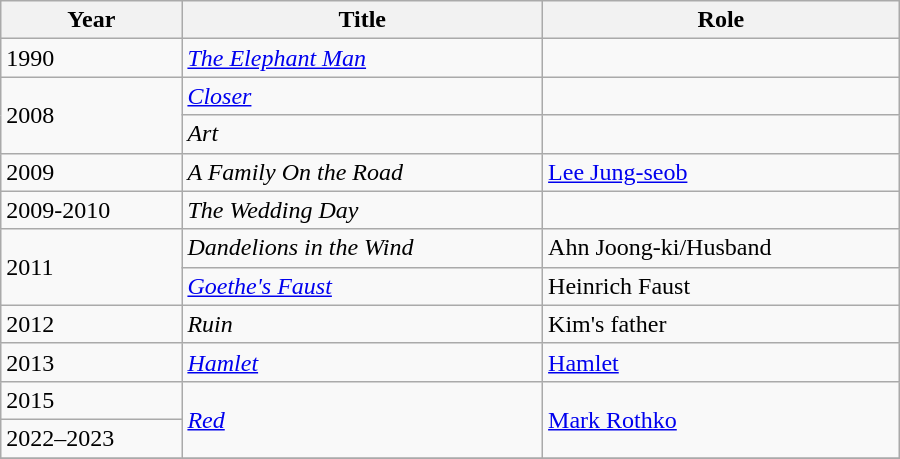<table class="wikitable" style="width:600px">
<tr>
<th>Year</th>
<th>Title</th>
<th>Role</th>
</tr>
<tr>
<td>1990</td>
<td><em><a href='#'>The Elephant Man</a></em></td>
<td></td>
</tr>
<tr>
<td rowspan=2>2008</td>
<td><em><a href='#'>Closer</a></em></td>
<td></td>
</tr>
<tr>
<td><em>Art</em> </td>
<td></td>
</tr>
<tr>
<td>2009</td>
<td><em>A Family On the Road</em> </td>
<td><a href='#'>Lee Jung-seob</a></td>
</tr>
<tr>
<td>2009-2010</td>
<td><em>The Wedding Day</em> </td>
<td></td>
</tr>
<tr>
<td rowspan=2>2011</td>
<td><em>Dandelions in the Wind</em> </td>
<td>Ahn Joong-ki/Husband</td>
</tr>
<tr>
<td><em><a href='#'>Goethe's Faust</a></em></td>
<td>Heinrich Faust</td>
</tr>
<tr>
<td>2012</td>
<td><em>Ruin</em> </td>
<td>Kim's father</td>
</tr>
<tr>
<td>2013</td>
<td><em><a href='#'>Hamlet</a></em></td>
<td><a href='#'>Hamlet</a></td>
</tr>
<tr>
<td>2015</td>
<td rowspan=2><em><a href='#'>Red</a></em></td>
<td rowspan=2><a href='#'>Mark Rothko</a></td>
</tr>
<tr>
<td>2022–2023</td>
</tr>
<tr>
</tr>
</table>
